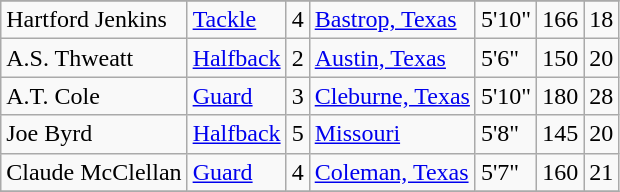<table class="wikitable">
<tr>
</tr>
<tr>
<td>Hartford Jenkins</td>
<td><a href='#'>Tackle</a></td>
<td>4</td>
<td><a href='#'>Bastrop, Texas</a></td>
<td>5'10"</td>
<td>166</td>
<td>18</td>
</tr>
<tr>
<td>A.S. Thweatt</td>
<td><a href='#'>Halfback</a></td>
<td>2</td>
<td><a href='#'>Austin, Texas</a></td>
<td>5'6"</td>
<td>150</td>
<td>20</td>
</tr>
<tr>
<td>A.T. Cole</td>
<td><a href='#'>Guard</a></td>
<td>3</td>
<td><a href='#'>Cleburne, Texas</a></td>
<td>5'10"</td>
<td>180</td>
<td>28</td>
</tr>
<tr>
<td>Joe Byrd</td>
<td><a href='#'>Halfback</a></td>
<td>5</td>
<td><a href='#'>Missouri</a></td>
<td>5'8"</td>
<td>145</td>
<td>20</td>
</tr>
<tr>
<td>Claude McClellan</td>
<td><a href='#'>Guard</a></td>
<td>4</td>
<td><a href='#'>Coleman, Texas</a></td>
<td>5'7"</td>
<td>160</td>
<td>21</td>
</tr>
<tr>
</tr>
</table>
